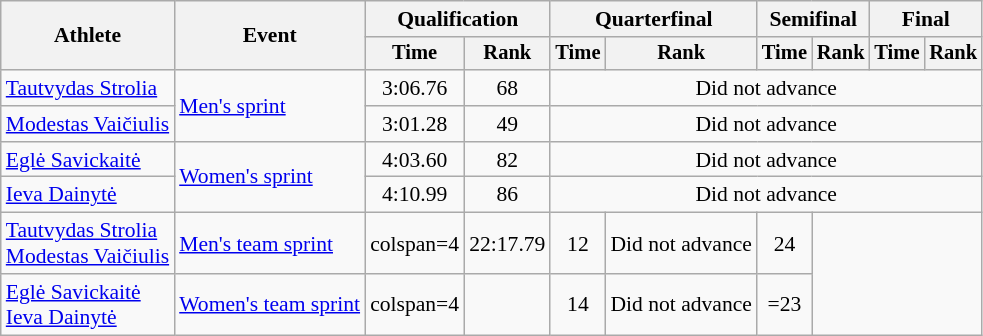<table class="wikitable" style="font-size:90%">
<tr>
<th rowspan="2">Athlete</th>
<th rowspan="2">Event</th>
<th colspan="2">Qualification</th>
<th colspan="2">Quarterfinal</th>
<th colspan="2">Semifinal</th>
<th colspan="2">Final</th>
</tr>
<tr style="font-size:95%">
<th>Time</th>
<th>Rank</th>
<th>Time</th>
<th>Rank</th>
<th>Time</th>
<th>Rank</th>
<th>Time</th>
<th>Rank</th>
</tr>
<tr align=center>
<td align=left><a href='#'>Tautvydas Strolia</a></td>
<td align=left rowspan=2><a href='#'>Men's sprint</a></td>
<td>3:06.76</td>
<td>68</td>
<td colspan=6>Did not advance</td>
</tr>
<tr align=center>
<td align=left><a href='#'>Modestas Vaičiulis</a></td>
<td>3:01.28</td>
<td>49</td>
<td colspan=6>Did not advance</td>
</tr>
<tr align=center>
<td align=left><a href='#'>Eglė Savickaitė</a></td>
<td align=left rowspan=2><a href='#'>Women's sprint</a></td>
<td>4:03.60</td>
<td>82</td>
<td colspan=6>Did not advance</td>
</tr>
<tr align=center>
<td align=left><a href='#'>Ieva Dainytė</a></td>
<td>4:10.99</td>
<td>86</td>
<td colspan=6>Did not advance</td>
</tr>
<tr align=center>
<td align=left><a href='#'>Tautvydas Strolia</a><br><a href='#'>Modestas Vaičiulis</a></td>
<td align=left><a href='#'>Men's team sprint</a></td>
<td>colspan=4 </td>
<td>22:17.79</td>
<td>12</td>
<td>Did not advance</td>
<td>24</td>
</tr>
<tr align=center>
<td align=left><a href='#'>Eglė Savickaitė</a><br><a href='#'>Ieva Dainytė</a></td>
<td align=left><a href='#'>Women's team sprint</a></td>
<td>colspan=4 </td>
<td></td>
<td>14</td>
<td>Did not advance</td>
<td>=23</td>
</tr>
</table>
